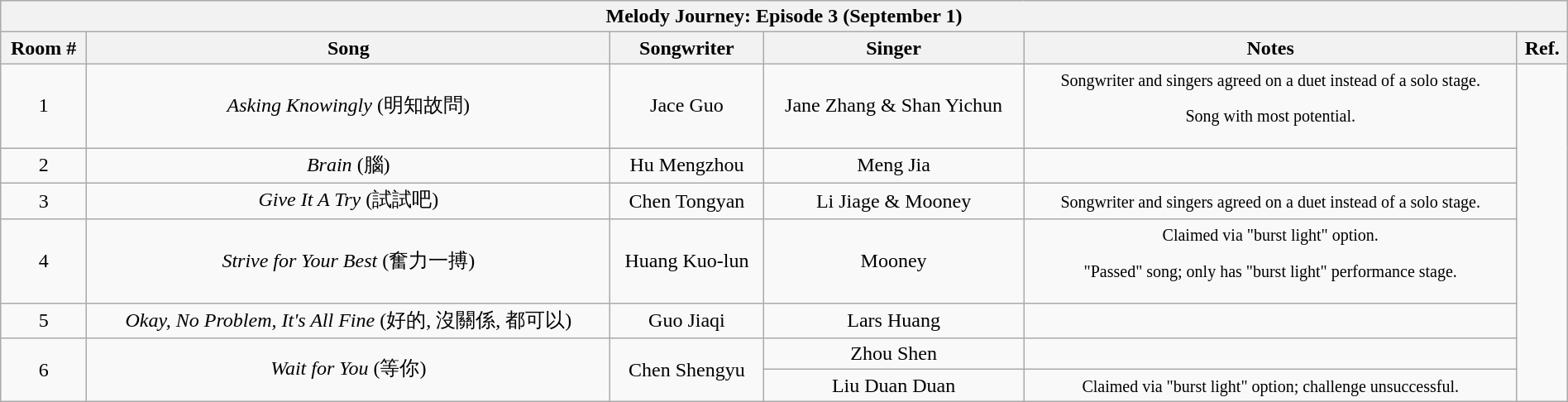<table class="wikitable" width="100%" style="text-align:center;">
<tr>
<th colspan=6>Melody Journey: Episode 3 (September 1)</th>
</tr>
<tr>
<th>Room #</th>
<th>Song</th>
<th>Songwriter</th>
<th>Singer</th>
<th>Notes</th>
<th>Ref.</th>
</tr>
<tr>
<td>1</td>
<td><em>Asking Knowingly</em> (明知故問)</td>
<td>Jace Guo</td>
<td>Jane Zhang & Shan Yichun</td>
<td><small>Songwriter and singers agreed on a duet instead of a solo stage.<p>Song with most potential.</p></small></td>
<td rowspan=7></td>
</tr>
<tr>
<td>2</td>
<td><em>Brain</em> (腦)</td>
<td>Hu Mengzhou</td>
<td>Meng Jia</td>
<td></td>
</tr>
<tr>
<td>3</td>
<td><em>Give It A Try</em> (試試吧)</td>
<td>Chen Tongyan</td>
<td>Li Jiage & Mooney</td>
<td><small>Songwriter and singers agreed on a duet instead of a solo stage.</small></td>
</tr>
<tr>
<td>4</td>
<td><em>Strive for Your Best</em> (奮力一搏)</td>
<td>Huang Kuo-lun</td>
<td>Mooney</td>
<td><small>Claimed via "burst light" option.<p>"Passed" song; only has "burst light" performance stage.</p></small></td>
</tr>
<tr>
<td>5</td>
<td><em>Okay, No Problem, It's All Fine</em> (好的, 沒關係, 都可以)</td>
<td>Guo Jiaqi</td>
<td>Lars Huang</td>
<td></td>
</tr>
<tr>
<td rowspan=2>6</td>
<td rowspan=2><em>Wait for You</em> (等你)</td>
<td rowspan=2>Chen Shengyu</td>
<td>Zhou Shen</td>
<td></td>
</tr>
<tr>
<td>Liu Duan Duan</td>
<td><small>Claimed via "burst light" option; challenge unsuccessful.</small></td>
</tr>
</table>
